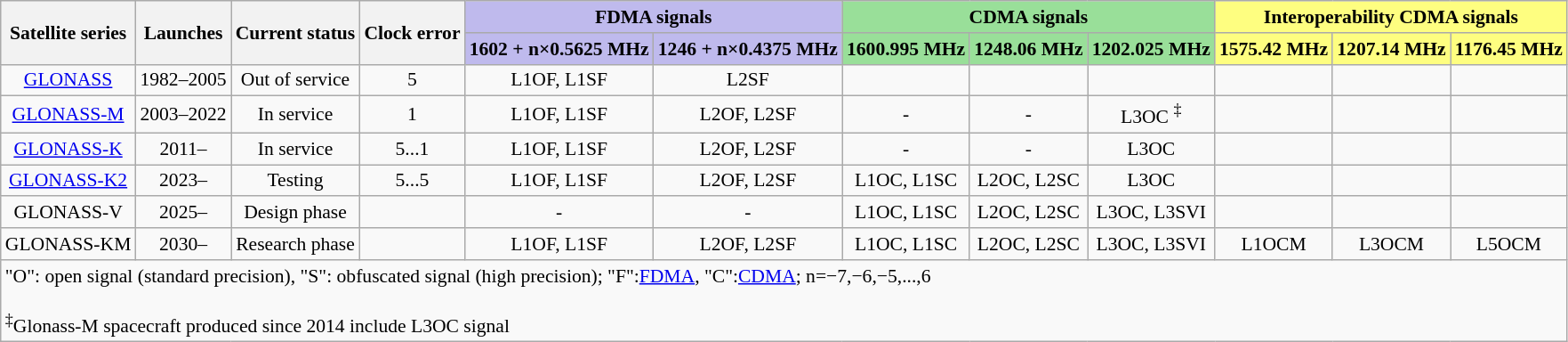<table style="font-size: 90%;" class="wikitable">
<tr>
<th rowspan="2">Satellite series</th>
<th rowspan="2">Launches</th>
<th rowspan="2">Current status</th>
<th rowspan="2">Clock error</th>
<th colspan="2" style="background:#bfbaed;">FDMA signals</th>
<th colspan="3" style="background:#99df99;">CDMA signals</th>
<th colspan="3" style="background:#fefe80;">Interoperability CDMA signals</th>
</tr>
<tr>
<th style="background:#bfbaed;">1602 + n×0.5625 MHz</th>
<th style="background:#bfbaed;">1246 + n×0.4375 MHz</th>
<th style="background:#99df99;">1600.995 MHz</th>
<th style="background:#99df99;">1248.06 MHz</th>
<th style="background:#99df99;">1202.025 MHz</th>
<th style="background:#fefe80;">1575.42 MHz</th>
<th style="background:#fefe80;">1207.14 MHz</th>
<th style="background:#fefe80;">1176.45 MHz</th>
</tr>
<tr style="text-align:center;">
<td><a href='#'>GLONASS</a></td>
<td>1982–2005</td>
<td>Out of service</td>
<td>5</td>
<td>L1OF, L1SF</td>
<td>L2SF</td>
<td></td>
<td></td>
<td></td>
<td></td>
<td></td>
<td></td>
</tr>
<tr style="text-align:center;">
<td><a href='#'>GLONASS-M</a></td>
<td>2003–2022</td>
<td>In service</td>
<td>1</td>
<td>L1OF, L1SF</td>
<td>L2OF, L2SF</td>
<td>-</td>
<td>-</td>
<td>L3OC <sup>‡</sup></td>
<td></td>
<td></td>
<td></td>
</tr>
<tr style="text-align:center;">
<td><a href='#'>GLONASS-K</a></td>
<td>2011–</td>
<td>In service</td>
<td>5...1</td>
<td>L1OF, L1SF</td>
<td>L2OF, L2SF</td>
<td>-</td>
<td>-</td>
<td>L3OC</td>
<td></td>
<td></td>
<td></td>
</tr>
<tr style="text-align:center;">
<td><a href='#'>GLONASS-K2</a></td>
<td>2023–</td>
<td>Testing</td>
<td>5...5</td>
<td>L1OF, L1SF</td>
<td>L2OF, L2SF</td>
<td>L1OC, L1SC</td>
<td>L2OC, L2SC</td>
<td>L3OC</td>
<td></td>
<td></td>
<td></td>
</tr>
<tr style="text-align:center;">
<td>GLONASS-V</td>
<td>2025–</td>
<td>Design phase</td>
<td></td>
<td>-</td>
<td>-</td>
<td>L1OC, L1SC</td>
<td>L2OC, L2SC</td>
<td>L3OC, L3SVI</td>
<td></td>
<td></td>
<td></td>
</tr>
<tr style="text-align:center;">
<td>GLONASS-KМ</td>
<td>2030–</td>
<td>Research phase</td>
<td></td>
<td>L1OF, L1SF</td>
<td>L2OF, L2SF</td>
<td>L1OC, L1SC</td>
<td>L2OC, L2SC</td>
<td>L3OC, L3SVI</td>
<td>L1OCM</td>
<td>L3OCM</td>
<td>L5OCM</td>
</tr>
<tr>
<td colspan="12">"O": open signal (standard precision), "S": obfuscated signal (high precision); "F":<a href='#'>FDMA</a>, "С":<a href='#'>CDMA</a>; n=−7,−6,−5,...,6<br><br><sup>‡</sup>Glonass-M spacecraft produced since 2014 include L3OC signal</td>
</tr>
</table>
